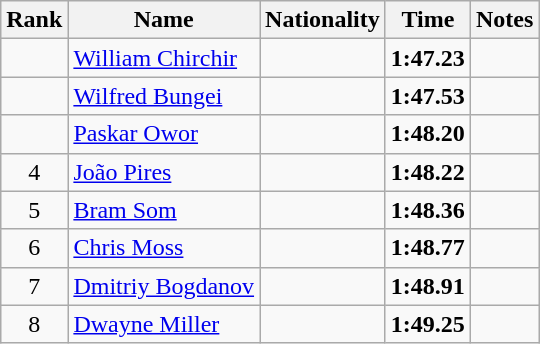<table class="wikitable sortable" style="text-align:center">
<tr>
<th>Rank</th>
<th>Name</th>
<th>Nationality</th>
<th>Time</th>
<th>Notes</th>
</tr>
<tr>
<td></td>
<td align=left><a href='#'>William Chirchir</a></td>
<td align=left></td>
<td><strong>1:47.23</strong></td>
<td></td>
</tr>
<tr>
<td></td>
<td align=left><a href='#'>Wilfred Bungei</a></td>
<td align=left></td>
<td><strong>1:47.53</strong></td>
<td></td>
</tr>
<tr>
<td></td>
<td align=left><a href='#'>Paskar Owor</a></td>
<td align=left></td>
<td><strong>1:48.20</strong></td>
<td></td>
</tr>
<tr>
<td>4</td>
<td align=left><a href='#'>João Pires</a></td>
<td align=left></td>
<td><strong>1:48.22</strong></td>
<td></td>
</tr>
<tr>
<td>5</td>
<td align=left><a href='#'>Bram Som</a></td>
<td align=left></td>
<td><strong>1:48.36</strong></td>
<td></td>
</tr>
<tr>
<td>6</td>
<td align=left><a href='#'>Chris Moss</a></td>
<td align=left></td>
<td><strong>1:48.77</strong></td>
<td></td>
</tr>
<tr>
<td>7</td>
<td align=left><a href='#'>Dmitriy Bogdanov</a></td>
<td align=left></td>
<td><strong>1:48.91</strong></td>
<td></td>
</tr>
<tr>
<td>8</td>
<td align=left><a href='#'>Dwayne Miller</a></td>
<td align=left></td>
<td><strong>1:49.25</strong></td>
<td></td>
</tr>
</table>
